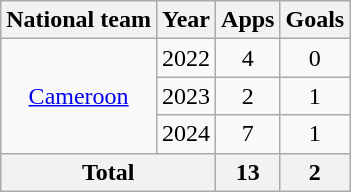<table class="wikitable" style="text-align:center">
<tr>
<th>National team</th>
<th>Year</th>
<th>Apps</th>
<th>Goals</th>
</tr>
<tr>
<td rowspan="3"><a href='#'>Cameroon</a></td>
<td>2022</td>
<td>4</td>
<td>0</td>
</tr>
<tr>
<td>2023</td>
<td>2</td>
<td>1</td>
</tr>
<tr>
<td>2024</td>
<td>7</td>
<td>1</td>
</tr>
<tr>
<th colspan="2">Total</th>
<th>13</th>
<th>2</th>
</tr>
</table>
